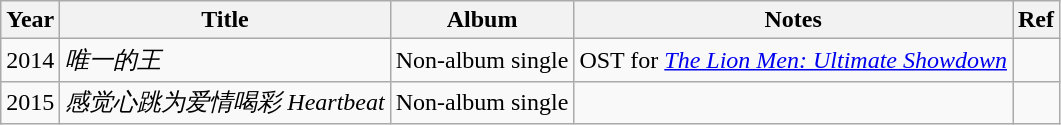<table class="wikitable sortable">
<tr>
<th>Year</th>
<th>Title</th>
<th>Album</th>
<th class="unsortable">Notes</th>
<th class="unsortable">Ref</th>
</tr>
<tr>
<td>2014</td>
<td><em>唯一的王</em></td>
<td>Non-album single</td>
<td>OST for <em><a href='#'>The Lion Men: Ultimate Showdown</a></em></td>
<td></td>
</tr>
<tr>
<td>2015</td>
<td><em>感觉心跳为爱情喝彩 Heartbeat</em></td>
<td>Non-album single</td>
<td></td>
<td></td>
</tr>
</table>
